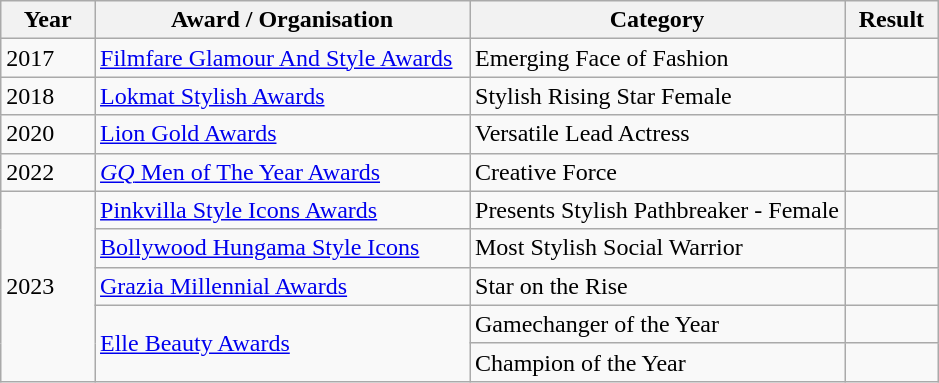<table class="wikitable">
<tr>
<th style="width:10%;">Year</th>
<th style="width:40%;">Award / Organisation</th>
<th style="width:40%;">Category</th>
<th style="width:15%;">Result</th>
</tr>
<tr>
<td>2017</td>
<td><a href='#'>Filmfare Glamour And Style Awards</a></td>
<td>Emerging Face of Fashion</td>
<td></td>
</tr>
<tr>
<td>2018</td>
<td><a href='#'>Lokmat Stylish Awards</a></td>
<td>Stylish Rising Star Female</td>
<td></td>
</tr>
<tr>
<td>2020</td>
<td><a href='#'>Lion Gold Awards</a></td>
<td>Versatile Lead Actress</td>
<td></td>
</tr>
<tr>
<td>2022</td>
<td><a href='#'><em>GQ</em> Men of The Year Awards</a></td>
<td>Creative Force</td>
<td></td>
</tr>
<tr>
<td rowspan="5">2023</td>
<td><a href='#'>Pinkvilla Style Icons Awards</a></td>
<td>Presents Stylish Pathbreaker - Female</td>
<td></td>
</tr>
<tr>
<td><a href='#'>Bollywood Hungama Style Icons</a></td>
<td>Most Stylish Social Warrior</td>
<td></td>
</tr>
<tr>
<td><a href='#'>Grazia Millennial Awards</a></td>
<td>Star on the Rise</td>
<td></td>
</tr>
<tr>
<td rowspan=2><a href='#'>Elle Beauty Awards</a></td>
<td>Gamechanger of the Year</td>
<td></td>
</tr>
<tr>
<td>Champion of the Year</td>
<td></td>
</tr>
</table>
